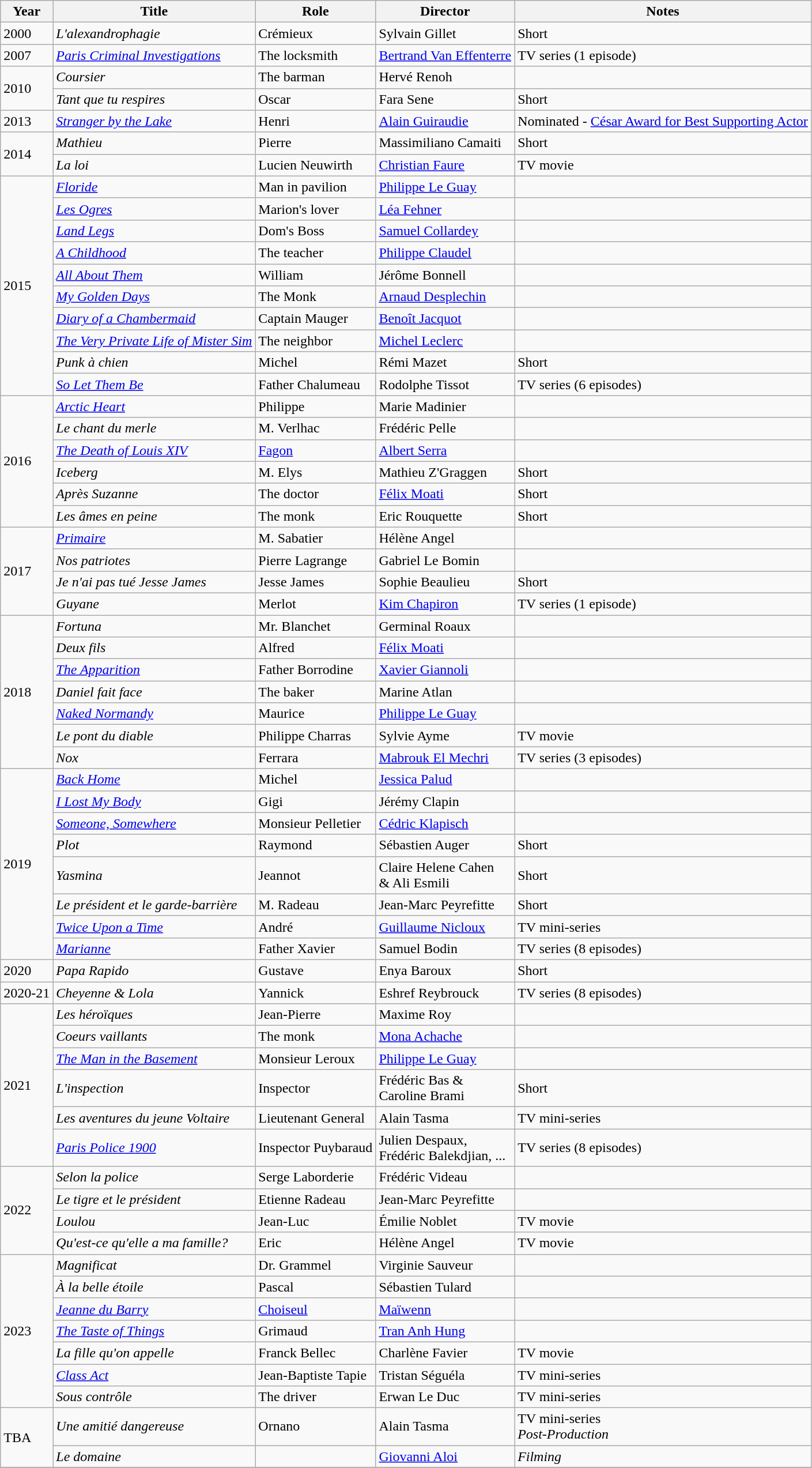<table class="wikitable sortable">
<tr>
<th>Year</th>
<th>Title</th>
<th>Role</th>
<th>Director</th>
<th class="unsortable">Notes</th>
</tr>
<tr>
<td>2000</td>
<td><em>L'alexandrophagie</em></td>
<td>Crémieux</td>
<td>Sylvain Gillet</td>
<td>Short</td>
</tr>
<tr>
<td>2007</td>
<td><em><a href='#'>Paris Criminal Investigations</a></em></td>
<td>The locksmith</td>
<td><a href='#'>Bertrand Van Effenterre</a></td>
<td>TV series (1 episode)</td>
</tr>
<tr>
<td rowspan=2>2010</td>
<td><em>Coursier</em></td>
<td>The barman</td>
<td>Hervé Renoh</td>
<td></td>
</tr>
<tr>
<td><em>Tant que tu respires</em></td>
<td>Oscar</td>
<td>Fara Sene</td>
<td>Short</td>
</tr>
<tr>
<td>2013</td>
<td><em><a href='#'>Stranger by the Lake</a></em></td>
<td>Henri</td>
<td><a href='#'>Alain Guiraudie</a></td>
<td>Nominated - <a href='#'>César Award for Best Supporting Actor</a></td>
</tr>
<tr>
<td rowspan=2>2014</td>
<td><em>Mathieu</em></td>
<td>Pierre</td>
<td>Massimiliano Camaiti</td>
<td>Short</td>
</tr>
<tr>
<td><em>La loi</em></td>
<td>Lucien Neuwirth</td>
<td><a href='#'>Christian Faure</a></td>
<td>TV movie</td>
</tr>
<tr>
<td rowspan=10>2015</td>
<td><em><a href='#'>Floride</a></em></td>
<td>Man in pavilion</td>
<td><a href='#'>Philippe Le Guay</a></td>
<td></td>
</tr>
<tr>
<td><em><a href='#'>Les Ogres</a></em></td>
<td>Marion's lover</td>
<td><a href='#'>Léa Fehner</a></td>
<td></td>
</tr>
<tr>
<td><em><a href='#'>Land Legs</a></em></td>
<td>Dom's Boss</td>
<td><a href='#'>Samuel Collardey</a></td>
<td></td>
</tr>
<tr>
<td><em><a href='#'>A Childhood</a></em></td>
<td>The teacher</td>
<td><a href='#'>Philippe Claudel</a></td>
<td></td>
</tr>
<tr>
<td><em><a href='#'>All About Them</a></em></td>
<td>William</td>
<td>Jérôme Bonnell</td>
<td></td>
</tr>
<tr>
<td><em><a href='#'>My Golden Days</a></em></td>
<td>The Monk</td>
<td><a href='#'>Arnaud Desplechin</a></td>
<td></td>
</tr>
<tr>
<td><em><a href='#'>Diary of a Chambermaid</a></em></td>
<td>Captain Mauger</td>
<td><a href='#'>Benoît Jacquot</a></td>
<td></td>
</tr>
<tr>
<td><em><a href='#'>The Very Private Life of Mister Sim</a></em></td>
<td>The neighbor</td>
<td><a href='#'>Michel Leclerc</a></td>
<td></td>
</tr>
<tr>
<td><em>Punk à chien</em></td>
<td>Michel</td>
<td>Rémi Mazet</td>
<td>Short</td>
</tr>
<tr>
<td><em><a href='#'>So Let Them Be</a></em></td>
<td>Father Chalumeau</td>
<td>Rodolphe Tissot</td>
<td>TV series (6 episodes)</td>
</tr>
<tr>
<td rowspan=6>2016</td>
<td><em><a href='#'>Arctic Heart</a></em></td>
<td>Philippe</td>
<td>Marie Madinier</td>
<td></td>
</tr>
<tr>
<td><em>Le chant du merle</em></td>
<td>M. Verlhac</td>
<td>Frédéric Pelle</td>
<td></td>
</tr>
<tr>
<td><em><a href='#'>The Death of Louis XIV</a></em></td>
<td><a href='#'>Fagon</a></td>
<td><a href='#'>Albert Serra</a></td>
<td></td>
</tr>
<tr>
<td><em>Iceberg</em></td>
<td>M. Elys</td>
<td>Mathieu Z'Graggen</td>
<td>Short</td>
</tr>
<tr>
<td><em>Après Suzanne</em></td>
<td>The doctor</td>
<td><a href='#'>Félix Moati</a></td>
<td>Short</td>
</tr>
<tr>
<td><em>Les âmes en peine</em></td>
<td>The monk</td>
<td>Eric Rouquette</td>
<td>Short</td>
</tr>
<tr>
<td rowspan=4>2017</td>
<td><em><a href='#'>Primaire</a></em></td>
<td>M. Sabatier</td>
<td>Hélène Angel</td>
<td></td>
</tr>
<tr>
<td><em>Nos patriotes</em></td>
<td>Pierre Lagrange</td>
<td>Gabriel Le Bomin</td>
<td></td>
</tr>
<tr>
<td><em>Je n'ai pas tué Jesse James</em></td>
<td>Jesse James</td>
<td>Sophie Beaulieu</td>
<td>Short</td>
</tr>
<tr>
<td><em>Guyane</em></td>
<td>Merlot</td>
<td><a href='#'>Kim Chapiron</a></td>
<td>TV series (1 episode)</td>
</tr>
<tr>
<td rowspan=7>2018</td>
<td><em>Fortuna</em></td>
<td>Mr. Blanchet</td>
<td>Germinal Roaux</td>
<td></td>
</tr>
<tr>
<td><em>Deux fils</em></td>
<td>Alfred</td>
<td><a href='#'>Félix Moati</a></td>
<td></td>
</tr>
<tr>
<td><em><a href='#'>The Apparition</a></em></td>
<td>Father Borrodine</td>
<td><a href='#'>Xavier Giannoli</a></td>
<td></td>
</tr>
<tr>
<td><em>Daniel fait face</em></td>
<td>The baker</td>
<td>Marine Atlan</td>
<td></td>
</tr>
<tr>
<td><em><a href='#'>Naked Normandy</a></em></td>
<td>Maurice</td>
<td><a href='#'>Philippe Le Guay</a></td>
<td></td>
</tr>
<tr>
<td><em>Le pont du diable</em></td>
<td>Philippe Charras</td>
<td>Sylvie Ayme</td>
<td>TV movie</td>
</tr>
<tr>
<td><em>Nox</em></td>
<td>Ferrara</td>
<td><a href='#'>Mabrouk El Mechri</a></td>
<td>TV series (3 episodes)</td>
</tr>
<tr>
<td rowspan=8>2019</td>
<td><em><a href='#'>Back Home</a></em></td>
<td>Michel</td>
<td><a href='#'>Jessica Palud</a></td>
<td></td>
</tr>
<tr>
<td><em><a href='#'>I Lost My Body</a></em></td>
<td>Gigi</td>
<td>Jérémy Clapin</td>
<td></td>
</tr>
<tr>
<td><em><a href='#'>Someone, Somewhere</a></em></td>
<td>Monsieur Pelletier</td>
<td><a href='#'>Cédric Klapisch</a></td>
<td></td>
</tr>
<tr>
<td><em>Plot</em></td>
<td>Raymond</td>
<td>Sébastien Auger</td>
<td>Short</td>
</tr>
<tr>
<td><em>Yasmina</em></td>
<td>Jeannot</td>
<td>Claire Helene Cahen<br> & Ali Esmili</td>
<td>Short</td>
</tr>
<tr>
<td><em>Le président et le garde-barrière</em></td>
<td>M. Radeau</td>
<td>Jean-Marc Peyrefitte</td>
<td>Short</td>
</tr>
<tr>
<td><em><a href='#'>Twice Upon a Time</a></em></td>
<td>André</td>
<td><a href='#'>Guillaume Nicloux</a></td>
<td>TV mini-series</td>
</tr>
<tr>
<td><em><a href='#'>Marianne</a></em></td>
<td>Father Xavier</td>
<td>Samuel Bodin</td>
<td>TV series (8 episodes)</td>
</tr>
<tr>
<td>2020</td>
<td><em>Papa Rapido</em></td>
<td>Gustave</td>
<td>Enya Baroux</td>
<td>Short</td>
</tr>
<tr>
<td>2020-21</td>
<td><em>Cheyenne & Lola</em></td>
<td>Yannick</td>
<td>Eshref Reybrouck</td>
<td>TV series (8 episodes)</td>
</tr>
<tr>
<td rowspan=6>2021</td>
<td><em>Les héroïques</em></td>
<td>Jean-Pierre</td>
<td>Maxime Roy</td>
<td></td>
</tr>
<tr>
<td><em>Coeurs vaillants</em></td>
<td>The monk</td>
<td><a href='#'>Mona Achache</a></td>
<td></td>
</tr>
<tr>
<td><em><a href='#'>The Man in the Basement</a></em></td>
<td>Monsieur Leroux</td>
<td><a href='#'>Philippe Le Guay</a></td>
<td></td>
</tr>
<tr>
<td><em>L'inspection</em></td>
<td>Inspector</td>
<td>Frédéric Bas &<br> Caroline Brami</td>
<td>Short</td>
</tr>
<tr>
<td><em>Les aventures du jeune Voltaire</em></td>
<td>Lieutenant General</td>
<td>Alain Tasma</td>
<td>TV mini-series</td>
</tr>
<tr>
<td><em><a href='#'>Paris Police 1900</a></em></td>
<td>Inspector Puybaraud</td>
<td>Julien Despaux, <br>Frédéric Balekdjian, ...</td>
<td>TV series (8 episodes)</td>
</tr>
<tr>
<td rowspan=4>2022</td>
<td><em>Selon la police</em></td>
<td>Serge Laborderie</td>
<td>Frédéric Videau</td>
<td></td>
</tr>
<tr>
<td><em>Le tigre et le président</em></td>
<td>Etienne Radeau</td>
<td>Jean-Marc Peyrefitte</td>
<td></td>
</tr>
<tr>
<td><em>Loulou</em></td>
<td>Jean-Luc</td>
<td>Émilie Noblet</td>
<td>TV movie</td>
</tr>
<tr>
<td><em>Qu'est-ce qu'elle a ma famille?</em></td>
<td>Eric</td>
<td>Hélène Angel</td>
<td>TV movie</td>
</tr>
<tr>
<td rowspan=7>2023</td>
<td><em>Magnificat</em></td>
<td>Dr. Grammel</td>
<td>Virginie Sauveur</td>
<td></td>
</tr>
<tr>
<td><em>À la belle étoile</em></td>
<td>Pascal</td>
<td>Sébastien Tulard</td>
<td></td>
</tr>
<tr>
<td><em><a href='#'>Jeanne du Barry</a></em></td>
<td><a href='#'>Choiseul</a></td>
<td><a href='#'>Maïwenn</a></td>
<td></td>
</tr>
<tr>
<td><em><a href='#'>The Taste of Things</a></em></td>
<td>Grimaud</td>
<td><a href='#'>Tran Anh Hung</a></td>
<td></td>
</tr>
<tr>
<td><em>La fille qu'on appelle</em></td>
<td>Franck Bellec</td>
<td>Charlène Favier</td>
<td>TV movie</td>
</tr>
<tr>
<td><em><a href='#'>Class Act</a></em></td>
<td>Jean-Baptiste Tapie</td>
<td>Tristan Séguéla</td>
<td>TV mini-series</td>
</tr>
<tr>
<td><em>Sous contrôle</em></td>
<td>The driver</td>
<td>Erwan Le Duc</td>
<td>TV mini-series</td>
</tr>
<tr>
<td rowspan=2>TBA</td>
<td><em>Une amitié dangereuse</em></td>
<td>Ornano</td>
<td>Alain Tasma</td>
<td>TV mini-series<br><em>Post-Production</em></td>
</tr>
<tr>
<td><em>Le domaine</em></td>
<td></td>
<td><a href='#'>Giovanni Aloi</a></td>
<td><em>Filming</em></td>
</tr>
<tr>
</tr>
</table>
